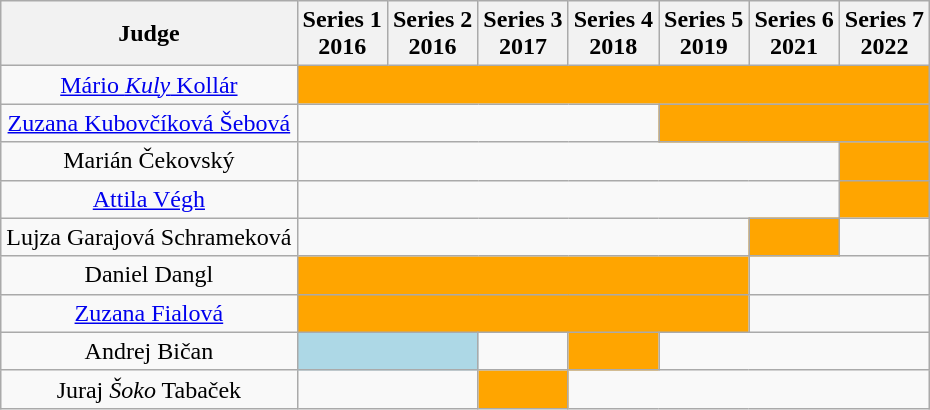<table class="wikitable" style="text-align:center">
<tr>
<th>Judge</th>
<th>Series 1<br>2016</th>
<th>Series 2<br>2016</th>
<th>Series 3<br>2017</th>
<th>Series 4<br>2018</th>
<th>Series 5<br>2019</th>
<th>Series 6<br>2021</th>
<th>Series 7<br>2022</th>
</tr>
<tr>
<td><a href='#'>Mário <em>Kuly</em> Kollár</a></td>
<td colspan=7 style=background:orange;"></td>
</tr>
<tr>
<td><a href='#'>Zuzana Kubovčíková Šebová</a></td>
<td colspan="4"></td>
<td colspan="3" style=background:orange;"></td>
</tr>
<tr>
<td>Marián Čekovský</td>
<td colspan="6"></td>
<td colspan="1" style=background:orange;"></td>
</tr>
<tr>
<td><a href='#'>Attila Végh</a></td>
<td colspan="6"></td>
<td colspan="1" style=background:orange;"></td>
</tr>
<tr>
<td>Lujza Garajová Schrameková</td>
<td colspan="5"></td>
<td colspan="1" style="background:orange;"></td>
<td colspan="1"></td>
</tr>
<tr>
<td>Daniel Dangl</td>
<td colspan="5" style="background:orange;"></td>
<td colspan="2"></td>
</tr>
<tr>
<td><a href='#'>Zuzana Fialová</a></td>
<td colspan="5" style="background:orange;"></td>
<td colspan="2"></td>
</tr>
<tr>
<td>Andrej Bičan</td>
<td colspan="2" style="background:lightblue;"></td>
<td colspan="1"></td>
<td colspan="1" style="background:orange;"></td>
<td colspan="3"></td>
</tr>
<tr>
<td>Juraj <em>Šoko</em> Tabaček</td>
<td colspan="2"></td>
<td colspan="1" style=background:orange;"></td>
<td colspan="4"></td>
</tr>
</table>
